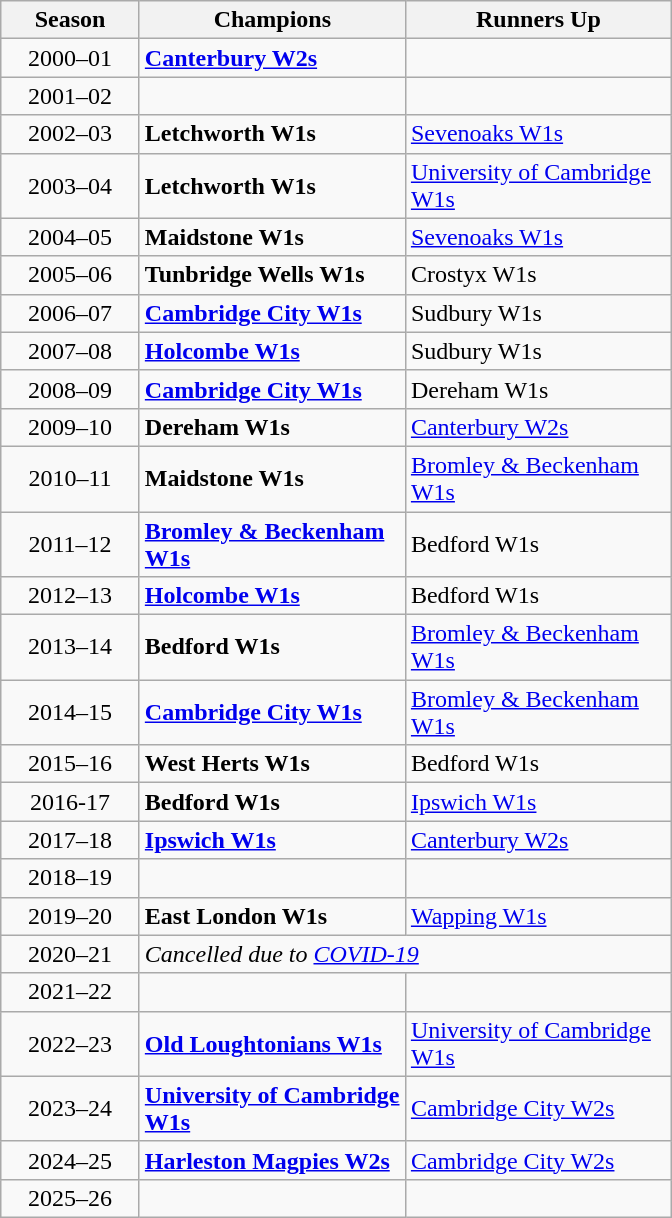<table class="wikitable" style="text-align:centre; margin-left:1em;">
<tr>
<th style="width:85px">Season</th>
<th style="width:170px">Champions</th>
<th style="width:170px">Runners Up</th>
</tr>
<tr>
<td style="text-align:center">2000–01</td>
<td><strong><a href='#'>Canterbury W2s</a></strong></td>
<td></td>
</tr>
<tr>
<td style="text-align:center">2001–02</td>
<td></td>
<td></td>
</tr>
<tr>
<td style="text-align:center">2002–03</td>
<td><strong>Letchworth W1s</strong></td>
<td><a href='#'>Sevenoaks W1s</a></td>
</tr>
<tr>
<td style="text-align:center">2003–04</td>
<td><strong>Letchworth W1s</strong></td>
<td><a href='#'>University of Cambridge W1s</a></td>
</tr>
<tr>
<td style="text-align:center">2004–05</td>
<td><strong>Maidstone W1s</strong></td>
<td><a href='#'>Sevenoaks W1s</a></td>
</tr>
<tr>
<td style="text-align:center">2005–06</td>
<td><strong>Tunbridge Wells W1s</strong></td>
<td>Crostyx W1s</td>
</tr>
<tr>
<td style="text-align:center">2006–07</td>
<td><strong><a href='#'>Cambridge City W1s</a></strong></td>
<td>Sudbury W1s</td>
</tr>
<tr>
<td style="text-align:center">2007–08</td>
<td><strong><a href='#'>Holcombe W1s</a></strong></td>
<td>Sudbury W1s</td>
</tr>
<tr>
<td style="text-align:center">2008–09</td>
<td><strong><a href='#'>Cambridge City W1s</a></strong></td>
<td>Dereham W1s</td>
</tr>
<tr>
<td style="text-align:center">2009–10</td>
<td><strong>Dereham W1s</strong></td>
<td><a href='#'>Canterbury  W2s</a></td>
</tr>
<tr>
<td style="text-align:center">2010–11</td>
<td><strong>Maidstone W1s</strong></td>
<td><a href='#'>Bromley & Beckenham W1s</a></td>
</tr>
<tr>
<td style="text-align:center">2011–12</td>
<td><strong><a href='#'>Bromley & Beckenham W1s</a></strong></td>
<td>Bedford W1s</td>
</tr>
<tr>
<td style="text-align:center">2012–13</td>
<td><strong><a href='#'>Holcombe W1s</a></strong></td>
<td>Bedford W1s</td>
</tr>
<tr>
<td style="text-align:center">2013–14</td>
<td><strong>Bedford W1s</strong></td>
<td><a href='#'>Bromley & Beckenham W1s</a></td>
</tr>
<tr>
<td style="text-align:center">2014–15</td>
<td><strong><a href='#'>Cambridge City W1s</a></strong></td>
<td><a href='#'>Bromley & Beckenham W1s</a></td>
</tr>
<tr>
<td style="text-align:center">2015–16</td>
<td><strong>West Herts W1s</strong></td>
<td>Bedford W1s</td>
</tr>
<tr>
<td style="text-align:center">2016-17</td>
<td><strong>Bedford W1s</strong></td>
<td><a href='#'>Ipswich W1s</a></td>
</tr>
<tr>
<td style="text-align:center">2017–18</td>
<td><strong><a href='#'>Ipswich W1s</a></strong></td>
<td><a href='#'>Canterbury W2s</a></td>
</tr>
<tr>
<td style="text-align:center">2018–19</td>
<td></td>
<td></td>
</tr>
<tr>
<td style="text-align:center">2019–20</td>
<td><strong>East London W1s</strong></td>
<td><a href='#'>Wapping W1s</a></td>
</tr>
<tr>
<td style="text-align:center">2020–21</td>
<td colspan=2><em>Cancelled due to <a href='#'>COVID-19</a></em></td>
</tr>
<tr>
<td style="text-align:center">2021–22</td>
<td></td>
<td></td>
</tr>
<tr>
<td style="text-align:center">2022–23</td>
<td><strong><a href='#'>Old Loughtonians W1s</a></strong></td>
<td><a href='#'>University of Cambridge W1s</a></td>
</tr>
<tr>
<td style="text-align:center">2023–24</td>
<td><strong><a href='#'>University of Cambridge W1s</a></strong></td>
<td><a href='#'>Cambridge City W2s</a></td>
</tr>
<tr>
<td style="text-align:center">2024–25</td>
<td><strong><a href='#'>Harleston Magpies W2s</a></strong></td>
<td><a href='#'>Cambridge City W2s</a></td>
</tr>
<tr>
<td style="text-align:center">2025–26</td>
<td></td>
<td></td>
</tr>
</table>
